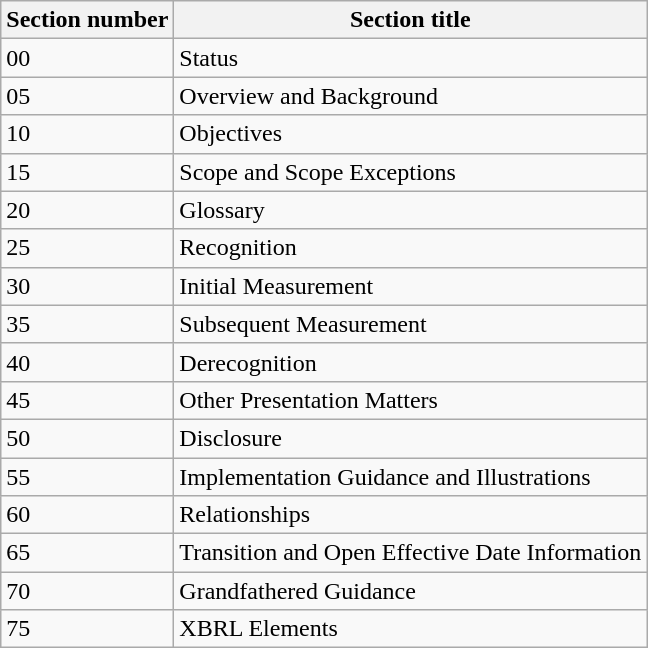<table class="wikitable">
<tr>
<th>Section number</th>
<th>Section title</th>
</tr>
<tr>
<td>00</td>
<td>Status</td>
</tr>
<tr>
<td>05</td>
<td>Overview and Background</td>
</tr>
<tr>
<td>10</td>
<td>Objectives</td>
</tr>
<tr>
<td>15</td>
<td>Scope and Scope Exceptions</td>
</tr>
<tr>
<td>20</td>
<td>Glossary</td>
</tr>
<tr>
<td>25</td>
<td>Recognition</td>
</tr>
<tr>
<td>30</td>
<td>Initial Measurement</td>
</tr>
<tr>
<td>35</td>
<td>Subsequent Measurement</td>
</tr>
<tr>
<td>40</td>
<td>Derecognition</td>
</tr>
<tr>
<td>45</td>
<td>Other Presentation Matters</td>
</tr>
<tr>
<td>50</td>
<td>Disclosure</td>
</tr>
<tr>
<td>55</td>
<td>Implementation Guidance and Illustrations</td>
</tr>
<tr>
<td>60</td>
<td>Relationships</td>
</tr>
<tr>
<td>65</td>
<td>Transition and Open Effective Date Information</td>
</tr>
<tr>
<td>70</td>
<td>Grandfathered Guidance</td>
</tr>
<tr>
<td>75</td>
<td>XBRL Elements</td>
</tr>
</table>
